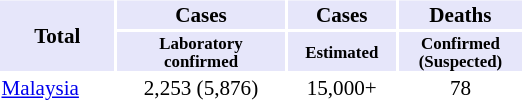<table class="toccolours" style="float:right;clear:right;text-align:center;font-size:88%;margin: 0.5em 0 0.5em 1em; width:25em">
<tr style="background:lavender">
<th rowspan="2">Total</th>
<th>Cases</th>
<th>Cases</th>
<th>Deaths</th>
</tr>
<tr style="font-size:80%;background:lavender">
<th>Laboratory <br>confirmed</th>
<th>Estimated</th>
<th>Confirmed<br>(Suspected)</th>
</tr>
<tr>
<td style="text-align:left"><a href='#'>Malaysia</a></td>
<td>2,253 (5,876)</td>
<td>15,000+</td>
<td>78</td>
</tr>
</table>
